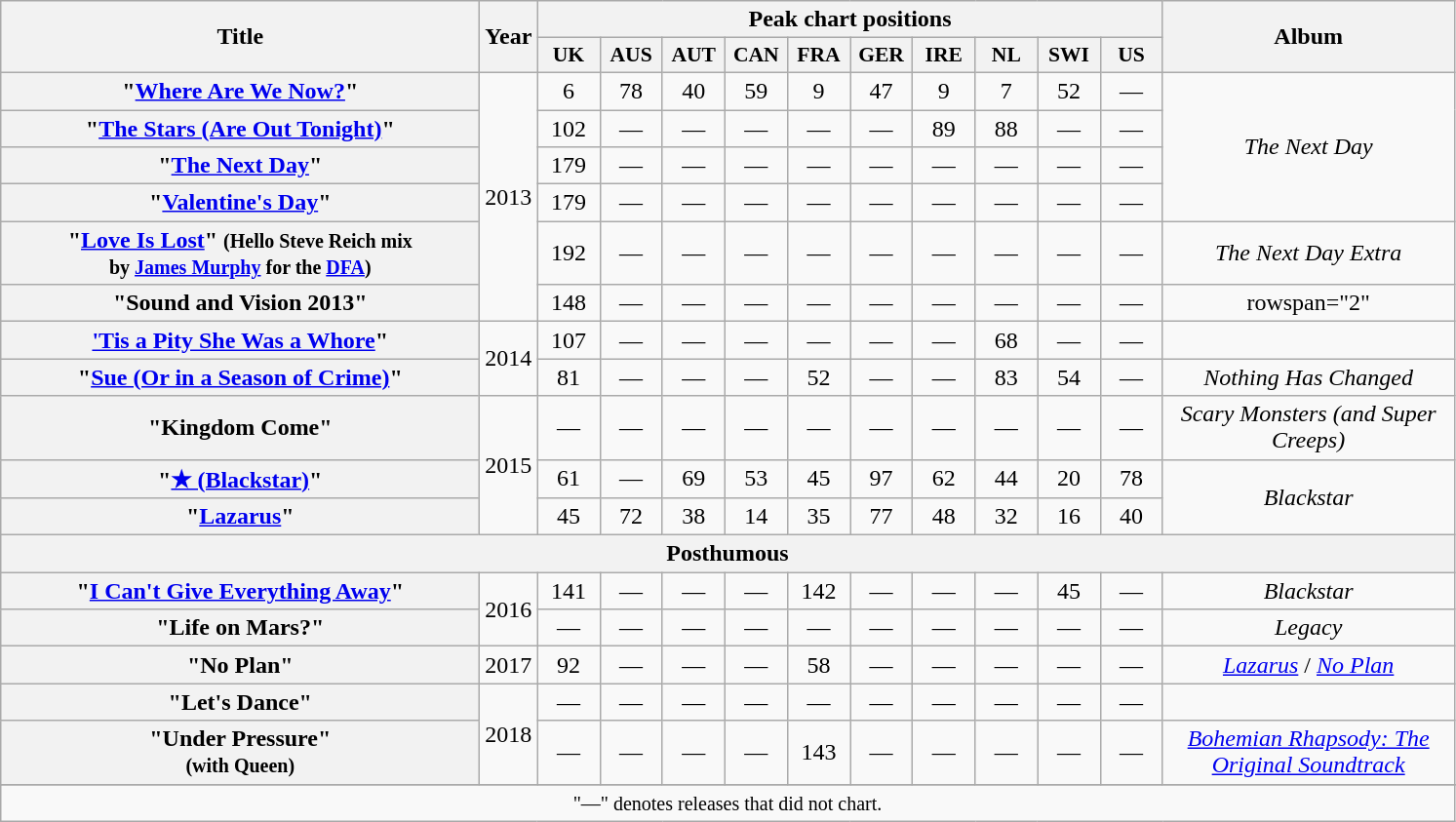<table class="wikitable plainrowheaders" style="text-align:center;">
<tr>
<th scope="col" rowspan="2" style="width:20em;">Title</th>
<th scope="col" rowspan="2" style="width:1em;">Year</th>
<th scope="col" colspan="10">Peak chart positions</th>
<th scope="col" rowspan="2" style="width:12em;">Album</th>
</tr>
<tr>
<th scope="col" style="width:2.5em; font-size:90%;">UK<br></th>
<th scope="col" style="width:2.5em; font-size:90%;">AUS<br></th>
<th scope="col" style="width:2.5em; font-size:90%;">AUT<br></th>
<th scope="col" style="width:2.5em; font-size:90%;">CAN<br></th>
<th scope="col" style="width:2.5em; font-size:90%;">FRA<br></th>
<th scope="col" style="width:2.5em; font-size:90%;">GER<br></th>
<th scope="col" style="width:2.5em; font-size:90%;">IRE<br></th>
<th scope="col" style="width:2.5em; font-size:90%;">NL<br></th>
<th scope="col" style="width:2.5em; font-size:90%;">SWI<br></th>
<th scope="col" style="width:2.5em; font-size:90%;">US<br></th>
</tr>
<tr>
<th scope="row">"<a href='#'>Where Are We Now?</a>"</th>
<td rowspan="6">2013</td>
<td>6</td>
<td>78</td>
<td>40</td>
<td>59</td>
<td>9</td>
<td>47</td>
<td>9</td>
<td>7</td>
<td>52</td>
<td>—</td>
<td rowspan="4"><em>The Next Day</em></td>
</tr>
<tr>
<th scope="row">"<a href='#'>The Stars (Are Out Tonight)</a>"</th>
<td>102</td>
<td>—</td>
<td>—</td>
<td>—</td>
<td>—</td>
<td>—</td>
<td>89</td>
<td>88</td>
<td>—</td>
<td>—</td>
</tr>
<tr>
<th scope="row">"<a href='#'>The Next Day</a>"</th>
<td>179</td>
<td>—</td>
<td>—</td>
<td>—</td>
<td>—</td>
<td>—</td>
<td>—</td>
<td>—</td>
<td>—</td>
<td>—</td>
</tr>
<tr>
<th scope="row">"<a href='#'>Valentine's Day</a>"</th>
<td>179</td>
<td>—</td>
<td>—</td>
<td>—</td>
<td>—</td>
<td>—</td>
<td>—</td>
<td>—</td>
<td>—</td>
<td>—</td>
</tr>
<tr>
<th scope="row">"<a href='#'>Love Is Lost</a>" <small>(Hello Steve Reich mix<br>by <a href='#'>James Murphy</a> for the <a href='#'>DFA</a>)</small></th>
<td>192</td>
<td>—</td>
<td>—</td>
<td>—</td>
<td>—</td>
<td>—</td>
<td>—</td>
<td>—</td>
<td>—</td>
<td>—</td>
<td><em>The Next Day Extra</em></td>
</tr>
<tr>
<th scope="row">"Sound and Vision 2013"</th>
<td>148</td>
<td>—</td>
<td>—</td>
<td>—</td>
<td>—</td>
<td>—</td>
<td>—</td>
<td>—</td>
<td>—</td>
<td>—</td>
<td>rowspan="2" </td>
</tr>
<tr>
<th scope="row"><a href='#'>'Tis a Pity She Was a Whore</a>"</th>
<td rowspan="2">2014</td>
<td>107</td>
<td>—</td>
<td>—</td>
<td>—</td>
<td>—</td>
<td>—</td>
<td>—</td>
<td>68</td>
<td>—</td>
<td>—</td>
</tr>
<tr>
<th scope="row">"<a href='#'>Sue (Or in a Season of Crime)</a>"</th>
<td>81</td>
<td>—</td>
<td>—</td>
<td>—</td>
<td>52</td>
<td>—</td>
<td>—</td>
<td>83</td>
<td>54</td>
<td>—</td>
<td><em>Nothing Has Changed</em></td>
</tr>
<tr>
<th scope="row">"Kingdom Come"</th>
<td rowspan="3">2015</td>
<td>—</td>
<td>—</td>
<td>—</td>
<td>—</td>
<td>—</td>
<td>—</td>
<td>—</td>
<td>—</td>
<td>—</td>
<td>—</td>
<td><em>Scary Monsters (and Super Creeps)</em></td>
</tr>
<tr>
<th scope="row">"<a href='#'>★ (Blackstar)</a>"</th>
<td>61</td>
<td>—</td>
<td>69</td>
<td>53</td>
<td>45</td>
<td>97</td>
<td>62</td>
<td>44</td>
<td>20</td>
<td>78</td>
<td rowspan="2"><em>Blackstar</em></td>
</tr>
<tr>
<th scope="row">"<a href='#'>Lazarus</a>"</th>
<td>45</td>
<td>72</td>
<td>38</td>
<td>14</td>
<td>35</td>
<td>77</td>
<td>48</td>
<td>32</td>
<td>16</td>
<td>40</td>
</tr>
<tr>
<th colspan="13">Posthumous</th>
</tr>
<tr>
<th scope="row">"<a href='#'>I Can't Give Everything Away</a>"</th>
<td rowspan="2">2016</td>
<td>141</td>
<td>—</td>
<td>—</td>
<td>—</td>
<td>142</td>
<td>—</td>
<td>—</td>
<td>—</td>
<td>45</td>
<td>—</td>
<td><em>Blackstar</em></td>
</tr>
<tr>
<th scope="row">"Life on Mars?" </th>
<td>—</td>
<td>—</td>
<td>—</td>
<td>—</td>
<td>—</td>
<td>—</td>
<td>—</td>
<td>—</td>
<td>—</td>
<td>—</td>
<td><em>Legacy</em></td>
</tr>
<tr>
<th scope="row">"No Plan"</th>
<td>2017</td>
<td>92</td>
<td>—</td>
<td>—</td>
<td>—</td>
<td>58</td>
<td>—</td>
<td>—</td>
<td>—</td>
<td>—</td>
<td>—</td>
<td><em><a href='#'>Lazarus</a></em> / <em><a href='#'>No Plan</a></em></td>
</tr>
<tr>
<th scope="row">"Let's Dance" </th>
<td rowspan="2">2018</td>
<td>—</td>
<td>—</td>
<td>—</td>
<td>—</td>
<td>—</td>
<td>—</td>
<td>—</td>
<td>—</td>
<td>—</td>
<td>—</td>
<td></td>
</tr>
<tr>
<th scope="row">"Under Pressure"<br><small>(with Queen)</small></th>
<td>—</td>
<td>—</td>
<td>—</td>
<td>—</td>
<td>143</td>
<td>—</td>
<td>—</td>
<td>—</td>
<td>—</td>
<td>—</td>
<td><em><a href='#'>Bohemian Rhapsody: The Original Soundtrack</a></em></td>
</tr>
<tr>
</tr>
<tr>
<td colspan="16"><small>"—" denotes releases that did not chart.</small></td>
</tr>
</table>
